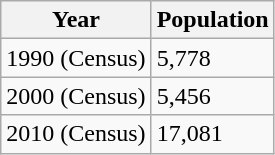<table class="wikitable">
<tr>
<th>Year</th>
<th>Population</th>
</tr>
<tr>
<td>1990 (Census)</td>
<td>5,778</td>
</tr>
<tr>
<td>2000 (Census)</td>
<td>5,456</td>
</tr>
<tr>
<td>2010 (Census)</td>
<td>17,081</td>
</tr>
</table>
